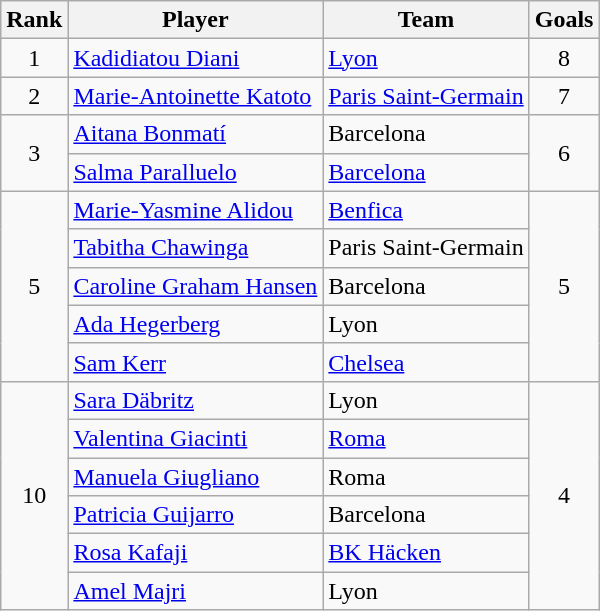<table class="wikitable sortable" style="text-align:center">
<tr>
<th>Rank</th>
<th>Player</th>
<th>Team</th>
<th>Goals</th>
</tr>
<tr>
<td>1</td>
<td align=left> <a href='#'>Kadidiatou Diani</a></td>
<td align=left> <a href='#'>Lyon</a></td>
<td>8</td>
</tr>
<tr>
<td>2</td>
<td align=left> <a href='#'>Marie-Antoinette Katoto</a></td>
<td align=left> <a href='#'>Paris Saint-Germain</a></td>
<td>7</td>
</tr>
<tr>
<td rowspan=2>3</td>
<td align=left> <a href='#'>Aitana Bonmatí</a></td>
<td align=left> Barcelona</td>
<td rowspan=2>6</td>
</tr>
<tr>
<td align=left> <a href='#'>Salma Paralluelo</a></td>
<td align=left> <a href='#'>Barcelona</a></td>
</tr>
<tr>
<td rowspan=5>5</td>
<td align=left> <a href='#'>Marie-Yasmine Alidou</a></td>
<td align=left> <a href='#'>Benfica</a></td>
<td rowspan=5>5</td>
</tr>
<tr>
<td align=left> <a href='#'>Tabitha Chawinga</a></td>
<td align=left> Paris Saint-Germain</td>
</tr>
<tr>
<td align=left> <a href='#'>Caroline Graham Hansen</a></td>
<td align=left> Barcelona</td>
</tr>
<tr>
<td align=left> <a href='#'>Ada Hegerberg</a></td>
<td align=left> Lyon</td>
</tr>
<tr>
<td align=left> <a href='#'>Sam Kerr</a></td>
<td align=left> <a href='#'>Chelsea</a></td>
</tr>
<tr>
<td rowspan=6>10</td>
<td align=left> <a href='#'>Sara Däbritz</a></td>
<td align=left> Lyon</td>
<td rowspan=6>4</td>
</tr>
<tr>
<td align=left> <a href='#'>Valentina Giacinti</a></td>
<td align=left> <a href='#'>Roma</a></td>
</tr>
<tr>
<td align=left> <a href='#'>Manuela Giugliano</a></td>
<td align=left> Roma</td>
</tr>
<tr>
<td align=left> <a href='#'>Patricia Guijarro</a></td>
<td align=left> Barcelona</td>
</tr>
<tr>
<td align=left> <a href='#'>Rosa Kafaji</a></td>
<td align=left> <a href='#'>BK Häcken</a></td>
</tr>
<tr>
<td align=left> <a href='#'>Amel Majri</a></td>
<td align=left> Lyon</td>
</tr>
</table>
